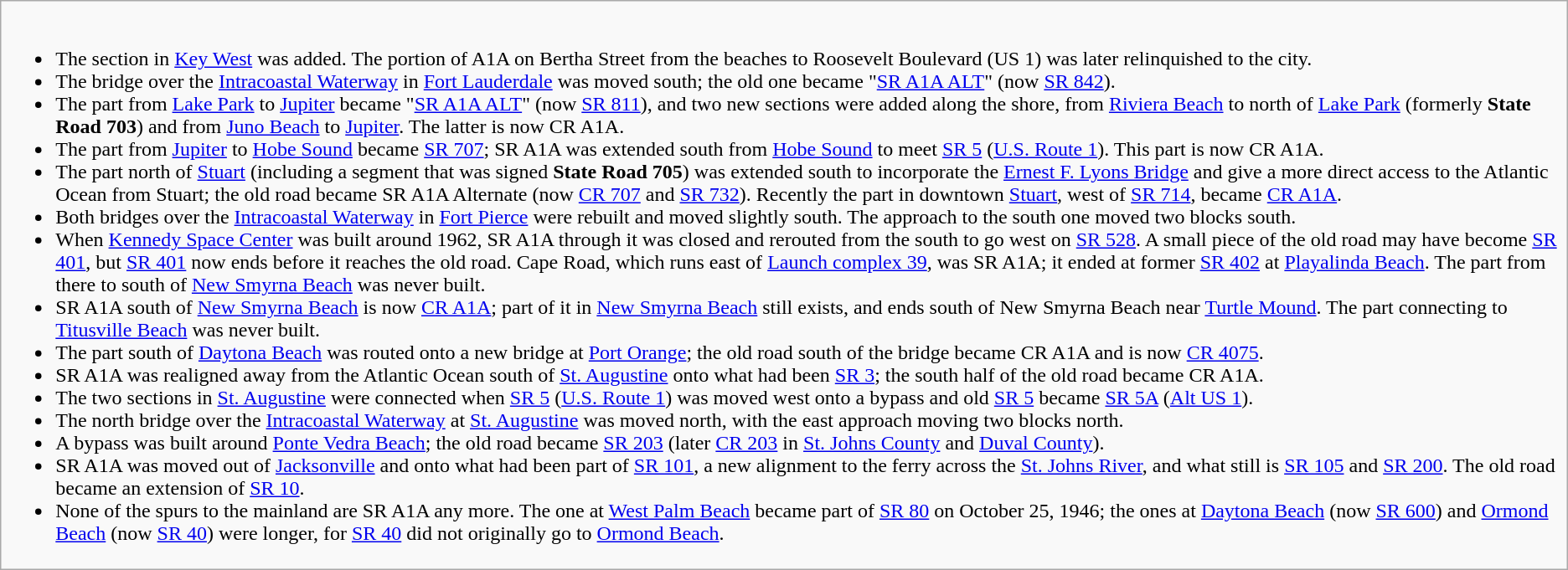<table class="wikitable">
<tr valign="top">
<td width="50%"><br><ul><li>The section in <a href='#'>Key West</a> was added. The portion of A1A on Bertha Street from the beaches to Roosevelt Boulevard (US 1) was later relinquished to the city.</li><li>The bridge over the <a href='#'>Intracoastal Waterway</a> in <a href='#'>Fort Lauderdale</a> was moved south; the old one became "<a href='#'>SR A1A ALT</a>" (now <a href='#'>SR 842</a>).</li><li>The part from <a href='#'>Lake Park</a> to <a href='#'>Jupiter</a> became "<a href='#'>SR A1A ALT</a>" (now <a href='#'>SR 811</a>), and two new sections were added along the shore, from <a href='#'>Riviera Beach</a> to north of <a href='#'>Lake Park</a> (formerly <strong>State Road 703</strong>) and from <a href='#'>Juno Beach</a> to <a href='#'>Jupiter</a>. The latter is now CR A1A.</li><li>The part from <a href='#'>Jupiter</a> to <a href='#'>Hobe Sound</a> became <a href='#'>SR 707</a>; SR A1A was extended south from <a href='#'>Hobe Sound</a> to meet <a href='#'>SR 5</a> (<a href='#'>U.S. Route 1</a>). This part is now CR A1A.</li><li>The part north of <a href='#'>Stuart</a> (including a segment that was signed <strong>State Road 705</strong>) was extended south to incorporate the <a href='#'>Ernest F. Lyons Bridge</a> and give a more direct access to the Atlantic Ocean from Stuart; the old road became SR A1A Alternate (now <a href='#'>CR 707</a> and <a href='#'>SR 732</a>). Recently the part in downtown <a href='#'>Stuart</a>, west of <a href='#'>SR 714</a>, became <a href='#'>CR A1A</a>.</li><li>Both bridges over the <a href='#'>Intracoastal Waterway</a> in <a href='#'>Fort Pierce</a> were rebuilt and moved slightly south. The approach to the south one moved two blocks south.</li><li>When <a href='#'>Kennedy Space Center</a> was built around 1962, SR A1A through it was closed and rerouted from the south to go west on <a href='#'>SR 528</a>. A small piece of the old road may have become <a href='#'>SR 401</a>, but <a href='#'>SR 401</a> now ends before it reaches the old road.  Cape Road, which runs east of <a href='#'>Launch complex 39</a>, was SR A1A; it ended at former <a href='#'>SR 402</a> at <a href='#'>Playalinda Beach</a>. The part from there to south of <a href='#'>New Smyrna Beach</a> was never built.</li><li>SR A1A south of <a href='#'>New Smyrna Beach</a> is now <a href='#'>CR A1A</a>; part of it in <a href='#'>New Smyrna Beach</a> still exists, and ends  south of New Smyrna Beach near <a href='#'>Turtle Mound</a>. The part connecting to <a href='#'>Titusville Beach</a> was never built.</li><li>The part south of <a href='#'>Daytona Beach</a> was routed onto a new bridge at <a href='#'>Port Orange</a>; the old road south of the bridge became CR A1A and is now <a href='#'>CR 4075</a>.</li><li>SR A1A was realigned away from the Atlantic Ocean south of <a href='#'>St. Augustine</a> onto what had been <a href='#'>SR 3</a>; the south half of the old road became CR A1A.</li><li>The two sections in <a href='#'>St. Augustine</a> were connected when <a href='#'>SR 5</a> (<a href='#'>U.S. Route 1</a>) was moved west onto a bypass and old <a href='#'>SR 5</a> became <a href='#'>SR 5A</a> (<a href='#'>Alt US 1</a>).</li><li>The north bridge over the <a href='#'>Intracoastal Waterway</a> at <a href='#'>St. Augustine</a> was moved north, with the east approach moving two blocks north.</li><li>A bypass was built around <a href='#'>Ponte Vedra Beach</a>; the old road became <a href='#'>SR 203</a> (later <a href='#'>CR 203</a> in <a href='#'>St. Johns County</a> and <a href='#'>Duval County</a>).</li><li>SR A1A was moved out of <a href='#'>Jacksonville</a> and onto what had been part of <a href='#'>SR 101</a>, a new alignment to the ferry across the <a href='#'>St. Johns River</a>, and what still is <a href='#'>SR 105</a> and <a href='#'>SR 200</a>. The old road became an extension of <a href='#'>SR 10</a>.</li><li>None of the spurs to the mainland are SR A1A any more. The one at <a href='#'>West Palm Beach</a> became part of <a href='#'>SR 80</a> on October 25, 1946; the ones at <a href='#'>Daytona Beach</a> (now <a href='#'>SR 600</a>) and <a href='#'>Ormond Beach</a> (now <a href='#'>SR 40</a>) were longer, for <a href='#'>SR 40</a> did not originally go to <a href='#'>Ormond Beach</a>.</li></ul></td>
</tr>
</table>
